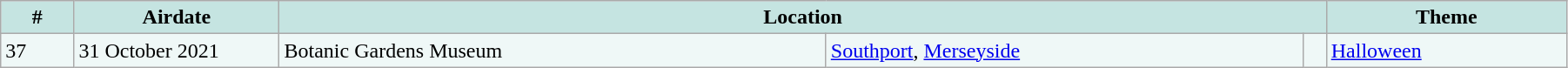<table class="wikitable" id="series_list" style="width:95%;">
<tr>
<th style="background:#c5e4e1;">#</th>
<th style="background:#c5e4e1; width:150px;">Airdate</th>
<th style="background:#c5e4e1;" colspan="3">Location</th>
<th style="background:#c5e4e1;">Theme</th>
</tr>
<tr style="background:#eff8f7;">
<td>37</td>
<td>31 October 2021</td>
<td>Botanic Gardens Museum</td>
<td><a href='#'>Southport</a>, <a href='#'>Merseyside</a></td>
<td></td>
<td><a href='#'>Halloween</a></td>
</tr>
</table>
